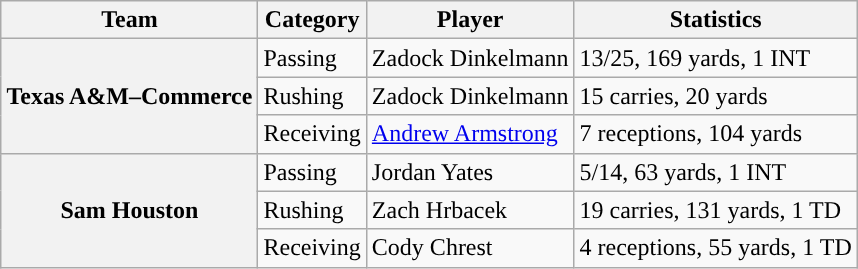<table class="wikitable" style="float:right">
<tr>
<th>Team</th>
<th>Category</th>
<th>Player</th>
<th>Statistics</th>
</tr>
<tr>
<th rowspan=3>Texas A&M–Commerce</th>
<td>Passing</td>
<td>Zadock Dinkelmann</td>
<td>13/25, 169 yards, 1 INT</td>
</tr>
<tr>
<td>Rushing</td>
<td>Zadock Dinkelmann</td>
<td>15 carries, 20 yards</td>
</tr>
<tr>
<td>Receiving</td>
<td><a href='#'>Andrew Armstrong</a></td>
<td>7 receptions, 104 yards</td>
</tr>
<tr>
<th rowspan=3>Sam Houston</th>
<td>Passing</td>
<td>Jordan Yates</td>
<td>5/14, 63 yards, 1 INT</td>
</tr>
<tr>
<td>Rushing</td>
<td>Zach Hrbacek</td>
<td>19 carries, 131 yards, 1 TD</td>
</tr>
<tr>
<td>Receiving</td>
<td>Cody Chrest</td>
<td>4 receptions, 55 yards, 1 TD</td>
</tr>
</table>
